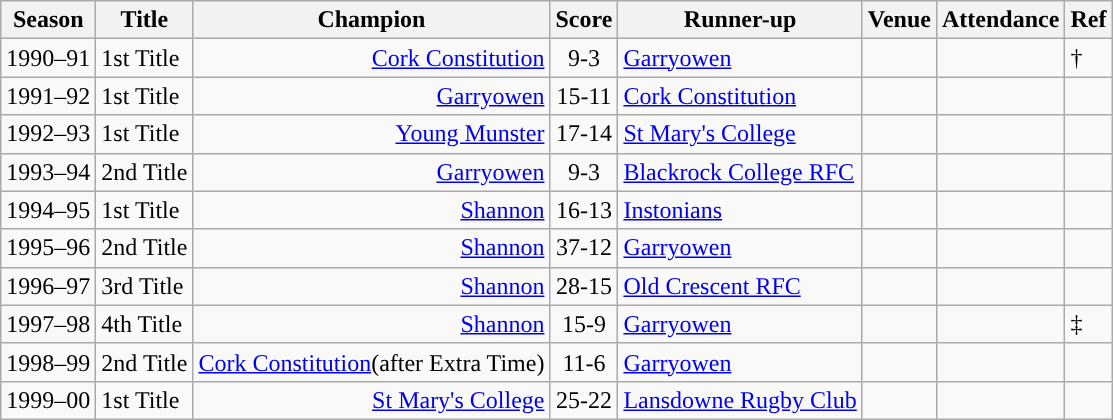<table class="wikitable">
<tr>
<th>Season</th>
<th>Title</th>
<th> Champion</th>
<th>Score</th>
<th> Runner-up</th>
<th>Venue</th>
<th>Attendance</th>
<th>Ref</th>
</tr>
<tr>
<td>1990–91</td>
<td>1st Title</td>
<td style="text-align:right;"><a href='#'>Cork Constitution</a></td>
<td style="text-align:center;">9-3</td>
<td style="text-align:left;"><a href='#'>Garryowen</a></td>
<td></td>
<td></td>
<td>†</td>
</tr>
<tr>
<td>1991–92</td>
<td>1st Title</td>
<td style="text-align:right;"><a href='#'>Garryowen</a></td>
<td style="text-align:center;">15-11</td>
<td style="text-align:left;"><a href='#'>Cork Constitution</a></td>
<td></td>
<td></td>
<td></td>
</tr>
<tr>
<td>1992–93</td>
<td>1st Title</td>
<td style="text-align:right;"><a href='#'>Young Munster</a></td>
<td style="text-align:center;">17-14</td>
<td style="text-align:left;"><a href='#'>St Mary's College</a></td>
<td></td>
<td></td>
<td></td>
</tr>
<tr>
<td>1993–94</td>
<td>2nd Title</td>
<td style="text-align:right;"><a href='#'>Garryowen</a></td>
<td style="text-align:center;">9-3</td>
<td style="text-align:left;"><a href='#'>Blackrock College RFC</a></td>
<td></td>
<td></td>
<td></td>
</tr>
<tr>
<td>1994–95</td>
<td>1st Title</td>
<td style="text-align:right;"><a href='#'>Shannon</a></td>
<td style="text-align:center;">16-13</td>
<td style="text-align:left;"><a href='#'>Instonians</a></td>
<td></td>
<td></td>
<td></td>
</tr>
<tr>
<td>1995–96</td>
<td>2nd Title</td>
<td style="text-align:right;"><a href='#'>Shannon</a></td>
<td style="text-align:center;">37-12</td>
<td style="text-align:left;"><a href='#'>Garryowen</a></td>
<td></td>
<td></td>
<td></td>
</tr>
<tr>
<td>1996–97</td>
<td>3rd Title</td>
<td style="text-align:right;"><a href='#'>Shannon</a></td>
<td style="text-align:center;">28-15</td>
<td style="text-align:left;"><a href='#'>Old Crescent RFC</a></td>
<td></td>
<td></td>
<td></td>
</tr>
<tr>
<td>1997–98</td>
<td>4th Title</td>
<td style="text-align:right;"><a href='#'>Shannon</a></td>
<td style="text-align:center;">15-9</td>
<td style="text-align:left;"><a href='#'>Garryowen</a></td>
<td></td>
<td></td>
<td> ‡</td>
</tr>
<tr>
<td>1998–99</td>
<td>2nd Title</td>
<td style="text-align:right;"><a href='#'>Cork Constitution</a>(after Extra Time)</td>
<td style="text-align:center;">11-6</td>
<td style="text-align:left;"><a href='#'>Garryowen</a></td>
<td></td>
<td></td>
<td></td>
</tr>
<tr>
<td>1999–00</td>
<td>1st Title</td>
<td style="text-align:right;"><a href='#'>St Mary's College</a></td>
<td style="text-align:center;">25-22</td>
<td style="text-align:left;"><a href='#'>Lansdowne Rugby Club</a></td>
<td></td>
<td></td>
<td></td>
</tr>
</table>
